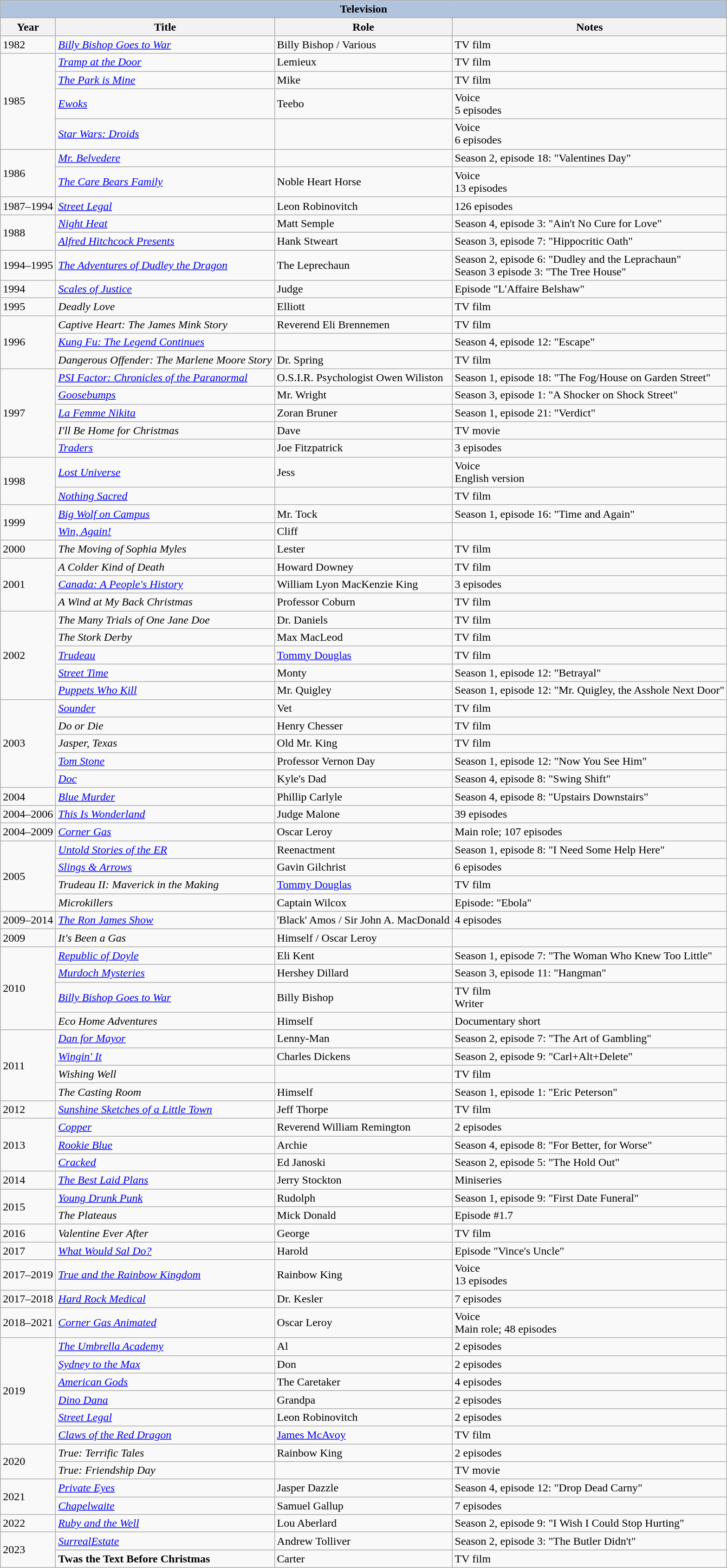<table class="wikitable sortable">
<tr>
<th colspan=4 style="background:#B0C4DE;">Television</th>
</tr>
<tr align="center">
<th>Year</th>
<th>Title</th>
<th>Role</th>
<th class="unsortable">Notes</th>
</tr>
<tr>
<td>1982</td>
<td><em><a href='#'>Billy Bishop Goes to War</a></em></td>
<td>Billy Bishop / Various</td>
<td>TV film</td>
</tr>
<tr>
<td rowspan=4>1985</td>
<td><em><a href='#'>Tramp at the Door</a></em></td>
<td>Lemieux</td>
<td>TV film</td>
</tr>
<tr>
<td data-sort-value="Park is Mine, The"><em><a href='#'>The Park is Mine</a></em></td>
<td>Mike</td>
<td>TV film</td>
</tr>
<tr>
<td><em><a href='#'>Ewoks</a></em></td>
<td>Teebo</td>
<td>Voice<br> 5 episodes</td>
</tr>
<tr>
<td><em><a href='#'>Star Wars: Droids</a></em></td>
<td></td>
<td>Voice<br> 6 episodes</td>
</tr>
<tr>
<td rowspan=2>1986</td>
<td><em><a href='#'>Mr. Belvedere</a></em></td>
<td></td>
<td>Season 2, episode 18: "Valentines Day"</td>
</tr>
<tr>
<td data-sort-value="Care Bears Family, The"><em><a href='#'>The Care Bears Family</a></em></td>
<td>Noble Heart Horse</td>
<td>Voice<br> 13 episodes</td>
</tr>
<tr>
<td>1987–1994</td>
<td><em><a href='#'>Street Legal</a></em></td>
<td>Leon Robinovitch</td>
<td>126 episodes</td>
</tr>
<tr>
<td rowspan=2>1988</td>
<td><em><a href='#'>Night Heat</a></em></td>
<td>Matt Semple</td>
<td>Season 4, episode 3: "Ain't No Cure for Love"</td>
</tr>
<tr>
<td><em><a href='#'>Alfred Hitchcock Presents</a></em></td>
<td>Hank Stweart</td>
<td>Season 3, episode 7: "Hippocritic Oath"</td>
</tr>
<tr>
<td>1994–1995</td>
<td data-sort-value="Adventures of Dudley the Dragon, The"><em><a href='#'>The Adventures of Dudley the Dragon</a></em></td>
<td>The Leprechaun</td>
<td>Season 2, episode 6: "Dudley and the Leprachaun"<br> Season 3 episode 3: "The Tree House"</td>
</tr>
<tr>
<td>1994</td>
<td><em><a href='#'>Scales of Justice</a></em></td>
<td>Judge</td>
<td>Episode "L'Affaire Belshaw"</td>
</tr>
<tr>
<td>1995</td>
<td><em>Deadly Love</em></td>
<td>Elliott</td>
<td>TV film</td>
</tr>
<tr>
<td rowspan=3>1996</td>
<td><em>Captive Heart: The James Mink Story</em></td>
<td>Reverend Eli Brennemen</td>
<td>TV film</td>
</tr>
<tr>
<td><em><a href='#'>Kung Fu: The Legend Continues</a></em></td>
<td></td>
<td>Season 4, episode 12: "Escape"</td>
</tr>
<tr>
<td><em>Dangerous Offender: The Marlene Moore Story</em></td>
<td>Dr. Spring</td>
<td>TV film</td>
</tr>
<tr>
<td rowspan=5>1997</td>
<td><em><a href='#'>PSI Factor: Chronicles of the Paranormal</a></em></td>
<td>O.S.I.R. Psychologist Owen Wiliston</td>
<td>Season 1, episode 18: "The Fog/House on Garden Street"</td>
</tr>
<tr>
<td><em><a href='#'>Goosebumps</a></em></td>
<td>Mr. Wright</td>
<td>Season 3, episode 1: "A Shocker on Shock Street"</td>
</tr>
<tr>
<td><em><a href='#'>La Femme Nikita</a></em></td>
<td>Zoran Bruner</td>
<td>Season 1, episode 21: "Verdict"</td>
</tr>
<tr>
<td><em>I'll Be Home for Christmas</em></td>
<td>Dave</td>
<td>TV movie</td>
</tr>
<tr>
<td><em><a href='#'>Traders</a></em></td>
<td>Joe Fitzpatrick</td>
<td>3 episodes</td>
</tr>
<tr>
<td rowspan=2>1998</td>
<td><em><a href='#'>Lost Universe</a></em></td>
<td>Jess</td>
<td>Voice<br> English version</td>
</tr>
<tr>
<td><em><a href='#'>Nothing Sacred</a></em></td>
<td></td>
<td>TV film</td>
</tr>
<tr>
<td rowspan=2>1999</td>
<td><em><a href='#'>Big Wolf on Campus</a></em></td>
<td>Mr. Tock</td>
<td>Season 1, episode 16: "Time and Again"</td>
</tr>
<tr>
<td><em><a href='#'>Win, Again!</a></em></td>
<td>Cliff</td>
<td></td>
</tr>
<tr>
<td>2000</td>
<td data-sort-value="Moving of Sophia Myles, The"><em>The Moving of Sophia Myles</em></td>
<td>Lester</td>
<td>TV film</td>
</tr>
<tr>
<td rowspan=3>2001</td>
<td data-sort-value="Colder Kind of Death, A"><em>A Colder Kind of Death</em></td>
<td>Howard Downey</td>
<td>TV film</td>
</tr>
<tr>
<td><em><a href='#'>Canada: A People's History</a></em></td>
<td>William Lyon MacKenzie King</td>
<td>3 episodes</td>
</tr>
<tr>
<td data-sort-value="Wind at My Back Christmas, A"><em>A Wind at My Back Christmas</em></td>
<td>Professor Coburn</td>
<td>TV film</td>
</tr>
<tr>
<td rowspan=5>2002</td>
<td data-sort-value="Many Trials of One Jane Doe, The"><em>The Many Trials of One Jane Doe</em></td>
<td>Dr. Daniels</td>
<td>TV film</td>
</tr>
<tr>
<td data-sort-value="Stork Derby, The"><em>The Stork Derby</em></td>
<td>Max MacLeod</td>
<td>TV film</td>
</tr>
<tr>
<td><em><a href='#'>Trudeau</a></em></td>
<td><a href='#'>Tommy Douglas</a></td>
<td>TV film</td>
</tr>
<tr>
<td><em><a href='#'>Street Time</a></em></td>
<td>Monty</td>
<td>Season 1, episode 12: "Betrayal"</td>
</tr>
<tr>
<td><em><a href='#'>Puppets Who Kill</a></em></td>
<td>Mr. Quigley</td>
<td>Season 1, episode 12: "Mr. Quigley, the Asshole Next Door"</td>
</tr>
<tr>
<td rowspan=5>2003</td>
<td><em><a href='#'>Sounder</a></em></td>
<td>Vet</td>
<td>TV film</td>
</tr>
<tr>
<td><em>Do or Die</em></td>
<td>Henry Chesser</td>
<td>TV film</td>
</tr>
<tr>
<td><em>Jasper, Texas</em></td>
<td>Old Mr. King</td>
<td>TV film</td>
</tr>
<tr>
<td><em><a href='#'>Tom Stone</a></em></td>
<td>Professor Vernon Day</td>
<td>Season 1, episode 12: "Now You See Him"</td>
</tr>
<tr>
<td><em><a href='#'>Doc</a></em></td>
<td>Kyle's Dad</td>
<td>Season 4, episode 8: "Swing Shift"</td>
</tr>
<tr>
<td>2004</td>
<td><em><a href='#'>Blue Murder</a></em></td>
<td>Phillip Carlyle</td>
<td>Season 4, episode 8: "Upstairs Downstairs"</td>
</tr>
<tr>
<td>2004–2006</td>
<td><em><a href='#'>This Is Wonderland</a></em></td>
<td>Judge Malone</td>
<td>39 episodes</td>
</tr>
<tr>
<td>2004–2009</td>
<td><em><a href='#'>Corner Gas</a></em></td>
<td>Oscar Leroy</td>
<td>Main role; 107 episodes</td>
</tr>
<tr>
<td rowspan=4>2005</td>
<td><em><a href='#'>Untold Stories of the ER</a></em></td>
<td>Reenactment</td>
<td>Season 1, episode 8: "I Need Some Help Here"</td>
</tr>
<tr>
<td><em><a href='#'>Slings & Arrows</a></em></td>
<td>Gavin Gilchrist</td>
<td>6 episodes</td>
</tr>
<tr>
<td><em>Trudeau II: Maverick in the Making</em></td>
<td><a href='#'>Tommy Douglas</a></td>
<td>TV film</td>
</tr>
<tr>
<td><em>Microkillers</em></td>
<td>Captain Wilcox</td>
<td>Episode: "Ebola"</td>
</tr>
<tr>
<td>2009–2014</td>
<td data-sort-value="Ron James Show, The"><em><a href='#'>The Ron James Show</a></em></td>
<td>'Black' Amos / Sir John A. MacDonald</td>
<td>4 episodes</td>
</tr>
<tr>
<td>2009</td>
<td><em>It's Been a Gas</em></td>
<td>Himself / Oscar Leroy</td>
<td></td>
</tr>
<tr>
<td rowspan=4>2010</td>
<td><em><a href='#'>Republic of Doyle</a></em></td>
<td>Eli Kent</td>
<td>Season 1, episode 7: "The Woman Who Knew Too Little"</td>
</tr>
<tr>
<td><em><a href='#'>Murdoch Mysteries</a></em></td>
<td>Hershey Dillard</td>
<td>Season 3, episode 11: "Hangman"</td>
</tr>
<tr>
<td><em><a href='#'>Billy Bishop Goes to War</a></em></td>
<td>Billy Bishop</td>
<td>TV film<br> Writer</td>
</tr>
<tr>
<td><em>Eco Home Adventures</em></td>
<td>Himself</td>
<td>Documentary short</td>
</tr>
<tr>
<td rowspan=4>2011</td>
<td><em><a href='#'>Dan for Mayor</a></em></td>
<td>Lenny-Man</td>
<td>Season 2, episode 7: "The Art of Gambling"</td>
</tr>
<tr>
<td><em><a href='#'>Wingin' It</a></em></td>
<td>Charles Dickens</td>
<td>Season 2, episode 9: "Carl+Alt+Delete"</td>
</tr>
<tr>
<td><em>Wishing Well</em></td>
<td></td>
<td>TV film</td>
</tr>
<tr>
<td data-sort-value="Casting Room, The"><em>The Casting Room</em></td>
<td>Himself</td>
<td>Season 1, episode 1: "Eric Peterson"</td>
</tr>
<tr>
<td>2012</td>
<td><em><a href='#'>Sunshine Sketches of a Little Town</a></em></td>
<td>Jeff Thorpe</td>
<td>TV film</td>
</tr>
<tr>
<td rowspan=3>2013</td>
<td><em><a href='#'>Copper</a></em></td>
<td>Reverend William Remington</td>
<td>2 episodes</td>
</tr>
<tr>
<td><em><a href='#'>Rookie Blue</a></em></td>
<td>Archie</td>
<td>Season 4, episode 8: "For Better, for Worse"</td>
</tr>
<tr>
<td><em><a href='#'>Cracked</a></em></td>
<td>Ed Janoski</td>
<td>Season 2, episode 5: "The Hold Out"</td>
</tr>
<tr>
<td>2014</td>
<td data-sort-value="Best Laid Plans, The"><em><a href='#'>The Best Laid Plans</a></em></td>
<td>Jerry Stockton</td>
<td>Miniseries</td>
</tr>
<tr>
<td rowspan=2>2015</td>
<td><em><a href='#'>Young Drunk Punk</a></em></td>
<td>Rudolph</td>
<td>Season 1, episode 9: "First Date Funeral"</td>
</tr>
<tr>
<td data-sort-value="Plateaus, The"><em>The Plateaus</em></td>
<td>Mick Donald</td>
<td>Episode #1.7</td>
</tr>
<tr>
<td>2016</td>
<td><em>Valentine Ever After</em></td>
<td>George</td>
<td>TV film</td>
</tr>
<tr>
<td>2017</td>
<td><em><a href='#'>What Would Sal Do?</a></em></td>
<td>Harold</td>
<td>Episode "Vince's Uncle"</td>
</tr>
<tr>
<td>2017–2019</td>
<td><em><a href='#'>True and the Rainbow Kingdom</a></em></td>
<td>Rainbow King</td>
<td>Voice<br> 13 episodes</td>
</tr>
<tr>
<td>2017–2018</td>
<td><em><a href='#'>Hard Rock Medical</a></em></td>
<td>Dr. Kesler</td>
<td>7 episodes</td>
</tr>
<tr>
<td>2018–2021</td>
<td><em><a href='#'>Corner Gas Animated</a></em></td>
<td>Oscar Leroy</td>
<td>Voice<br> Main role; 48 episodes</td>
</tr>
<tr>
<td rowspan=6>2019</td>
<td data-sort-value="Umbrella Academy, The"><em><a href='#'>The Umbrella Academy</a></em></td>
<td>Al</td>
<td>2 episodes</td>
</tr>
<tr>
<td><em><a href='#'>Sydney to the Max</a></em></td>
<td>Don</td>
<td>2 episodes</td>
</tr>
<tr>
<td><em><a href='#'>American Gods</a></em></td>
<td>The Caretaker</td>
<td>4 episodes</td>
</tr>
<tr>
<td><em><a href='#'>Dino Dana</a></em></td>
<td>Grandpa</td>
<td>2 episodes</td>
</tr>
<tr>
<td><em><a href='#'>Street Legal</a></em></td>
<td>Leon Robinovitch</td>
<td>2 episodes</td>
</tr>
<tr>
<td><em><a href='#'>Claws of the Red Dragon</a></em></td>
<td><a href='#'>James McAvoy</a></td>
<td>TV film</td>
</tr>
<tr>
<td rowspan=2>2020</td>
<td><em>True: Terrific Tales</em></td>
<td>Rainbow King</td>
<td>2 episodes</td>
</tr>
<tr>
<td><em>True: Friendship Day</em></td>
<td></td>
<td>TV movie</td>
</tr>
<tr>
<td rowspan=2>2021</td>
<td><em><a href='#'>Private Eyes</a></em></td>
<td>Jasper Dazzle</td>
<td>Season 4, episode 12: "Drop Dead Carny"</td>
</tr>
<tr>
<td><em><a href='#'>Chapelwaite</a></em></td>
<td>Samuel Gallup</td>
<td>7 episodes</td>
</tr>
<tr>
<td>2022</td>
<td><em><a href='#'>Ruby and the Well</a></em></td>
<td>Lou Aberlard</td>
<td>Season 2, episode 9: "I Wish I Could Stop Hurting"</td>
</tr>
<tr>
<td rowspan=2>2023</td>
<td><em><a href='#'>SurrealEstate</a></em></td>
<td>Andrew Tolliver</td>
<td>Season 2, episode 3: "The Butler Didn't"</td>
</tr>
<tr>
<td><strong>Twas the Text Before Christmas<em></td>
<td>Carter</td>
<td>TV film</td>
</tr>
</table>
